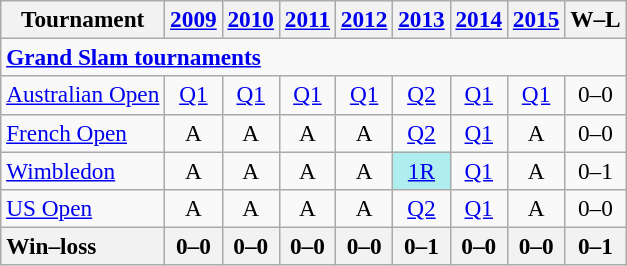<table class=wikitable style=text-align:center;font-size:97%>
<tr>
<th>Tournament</th>
<th><a href='#'>2009</a></th>
<th><a href='#'>2010</a></th>
<th><a href='#'>2011</a></th>
<th><a href='#'>2012</a></th>
<th><a href='#'>2013</a></th>
<th><a href='#'>2014</a></th>
<th><a href='#'>2015</a></th>
<th>W–L</th>
</tr>
<tr>
<td colspan=9 align=left><a href='#'><strong>Grand Slam tournaments</strong></a></td>
</tr>
<tr>
<td align=left><a href='#'>Australian Open</a></td>
<td><a href='#'>Q1</a></td>
<td><a href='#'>Q1</a></td>
<td><a href='#'>Q1</a></td>
<td><a href='#'>Q1</a></td>
<td><a href='#'>Q2</a></td>
<td><a href='#'>Q1</a></td>
<td><a href='#'>Q1</a></td>
<td>0–0</td>
</tr>
<tr>
<td align=left><a href='#'>French Open</a></td>
<td>A</td>
<td>A</td>
<td>A</td>
<td>A</td>
<td><a href='#'>Q2</a></td>
<td><a href='#'>Q1</a></td>
<td>A</td>
<td>0–0</td>
</tr>
<tr>
<td align=left><a href='#'>Wimbledon</a></td>
<td>A</td>
<td>A</td>
<td>A</td>
<td>A</td>
<td bgcolor=afeeee><a href='#'>1R</a></td>
<td><a href='#'>Q1</a></td>
<td>A</td>
<td>0–1</td>
</tr>
<tr>
<td align=left><a href='#'>US Open</a></td>
<td>A</td>
<td>A</td>
<td>A</td>
<td>A</td>
<td><a href='#'>Q2</a></td>
<td><a href='#'>Q1</a></td>
<td>A</td>
<td>0–0</td>
</tr>
<tr>
<th style=text-align:left>Win–loss</th>
<th>0–0</th>
<th>0–0</th>
<th>0–0</th>
<th>0–0</th>
<th>0–1</th>
<th>0–0</th>
<th>0–0</th>
<th>0–1</th>
</tr>
</table>
